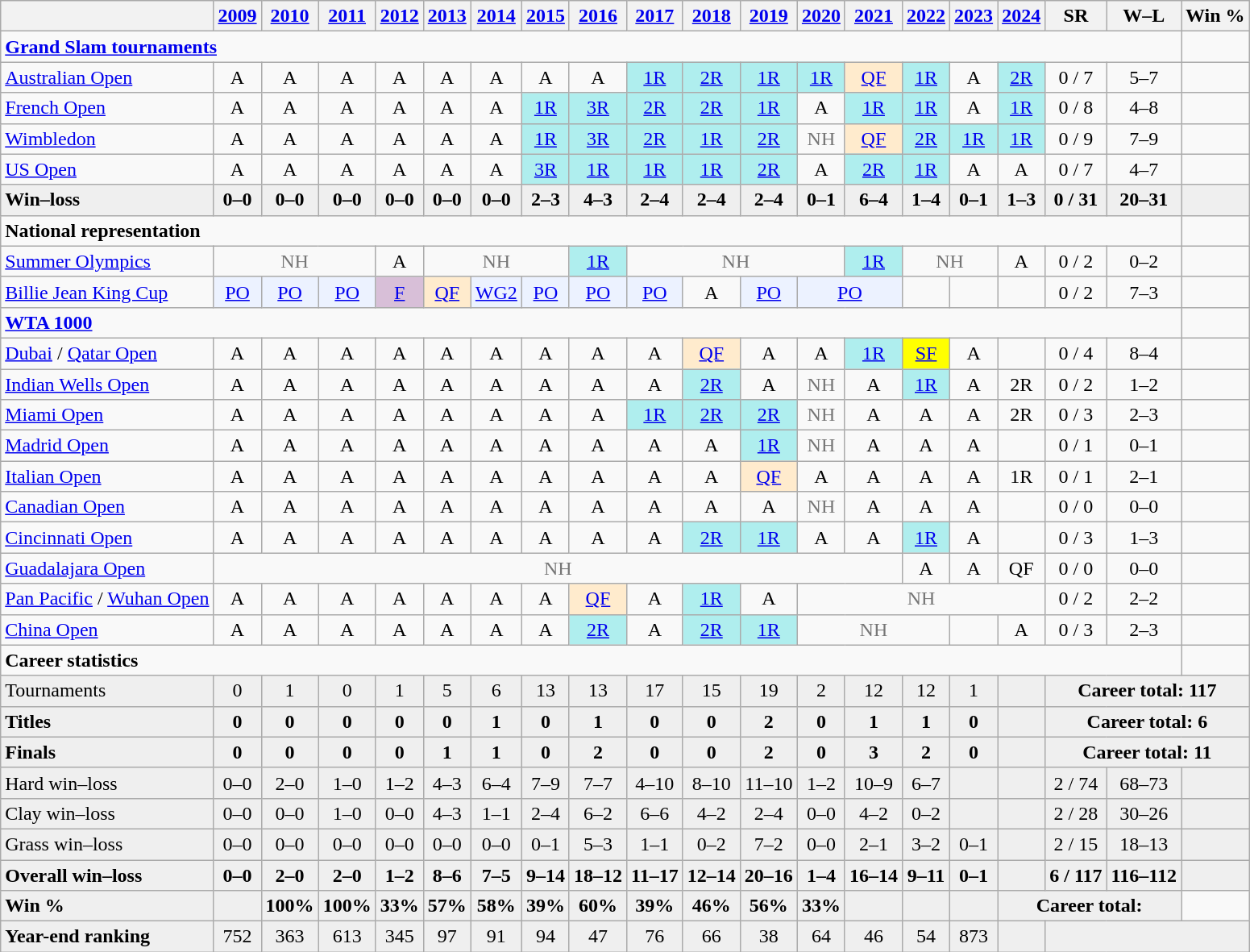<table class=wikitable style=text-align:center>
<tr>
<th></th>
<th><a href='#'>2009</a></th>
<th><a href='#'>2010</a></th>
<th><a href='#'>2011</a></th>
<th><a href='#'>2012</a></th>
<th><a href='#'>2013</a></th>
<th><a href='#'>2014</a></th>
<th><a href='#'>2015</a></th>
<th><a href='#'>2016</a></th>
<th><a href='#'>2017</a></th>
<th><a href='#'>2018</a></th>
<th><a href='#'>2019</a></th>
<th><a href='#'>2020</a></th>
<th><a href='#'>2021</a></th>
<th><a href='#'>2022</a></th>
<th><a href='#'>2023</a></th>
<th><a href='#'>2024</a></th>
<th>SR</th>
<th>W–L</th>
<th>Win %</th>
</tr>
<tr>
<td colspan="19" style="text-align:left"><strong><a href='#'>Grand Slam tournaments</a></strong></td>
</tr>
<tr>
<td align=left><a href='#'>Australian Open</a></td>
<td>A</td>
<td>A</td>
<td>A</td>
<td>A</td>
<td>A</td>
<td>A</td>
<td>A</td>
<td>A</td>
<td bgcolor=afeeee><a href='#'>1R</a></td>
<td bgcolor=afeeee><a href='#'>2R</a></td>
<td bgcolor=afeeee><a href='#'>1R</a></td>
<td bgcolor=afeeee><a href='#'>1R</a></td>
<td bgcolor=ffebcd><a href='#'>QF</a></td>
<td bgcolor=afeeee><a href='#'>1R</a></td>
<td>A</td>
<td bgcolor=afeeee><a href='#'>2R</a></td>
<td>0 / 7</td>
<td>5–7</td>
<td></td>
</tr>
<tr>
<td align=left><a href='#'>French Open</a></td>
<td>A</td>
<td>A</td>
<td>A</td>
<td>A</td>
<td>A</td>
<td>A</td>
<td bgcolor=afeeee><a href='#'>1R</a></td>
<td bgcolor=afeeee><a href='#'>3R</a></td>
<td bgcolor=afeeee><a href='#'>2R</a></td>
<td bgcolor=afeeee><a href='#'>2R</a></td>
<td bgcolor=afeeee><a href='#'>1R</a></td>
<td>A</td>
<td bgcolor=afeeee><a href='#'>1R</a></td>
<td bgcolor=afeeee><a href='#'>1R</a></td>
<td>A</td>
<td bgcolor=afeeee><a href='#'>1R</a></td>
<td>0 / 8</td>
<td>4–8</td>
<td></td>
</tr>
<tr>
<td align=left><a href='#'>Wimbledon</a></td>
<td>A</td>
<td>A</td>
<td>A</td>
<td>A</td>
<td>A</td>
<td>A</td>
<td bgcolor=afeeee><a href='#'>1R</a></td>
<td bgcolor=afeeee><a href='#'>3R</a></td>
<td bgcolor=afeeee><a href='#'>2R</a></td>
<td bgcolor=afeeee><a href='#'>1R</a></td>
<td bgcolor=afeeee><a href='#'>2R</a></td>
<td style=color:#767676>NH</td>
<td bgcolor=ffebcd><a href='#'>QF</a></td>
<td bgcolor=afeeee><a href='#'>2R</a></td>
<td bgcolor=afeeee><a href='#'>1R</a></td>
<td bgcolor=afeeee><a href='#'>1R</a></td>
<td>0 / 9</td>
<td>7–9</td>
<td></td>
</tr>
<tr>
<td align=left><a href='#'>US Open</a></td>
<td>A</td>
<td>A</td>
<td>A</td>
<td>A</td>
<td>A</td>
<td>A</td>
<td bgcolor=afeeee><a href='#'>3R</a></td>
<td bgcolor=afeeee><a href='#'>1R</a></td>
<td bgcolor=afeeee><a href='#'>1R</a></td>
<td bgcolor=afeeee><a href='#'>1R</a></td>
<td bgcolor=afeeee><a href='#'>2R</a></td>
<td>A</td>
<td bgcolor=afeeee><a href='#'>2R</a></td>
<td bgcolor=afeeee><a href='#'>1R</a></td>
<td>A</td>
<td>A</td>
<td>0 / 7</td>
<td>4–7</td>
<td></td>
</tr>
<tr style=font-weight:bold;background:#efefef>
<td style=text-align:left>Win–loss</td>
<td>0–0</td>
<td>0–0</td>
<td>0–0</td>
<td>0–0</td>
<td>0–0</td>
<td>0–0</td>
<td>2–3</td>
<td>4–3</td>
<td>2–4</td>
<td>2–4</td>
<td>2–4</td>
<td>0–1</td>
<td>6–4</td>
<td>1–4</td>
<td>0–1</td>
<td>1–3</td>
<td>0 / 31</td>
<td>20–31</td>
<td></td>
</tr>
<tr>
<td colspan="19" style="text-align:left"><strong>National representation</strong></td>
</tr>
<tr>
<td align=left><a href='#'>Summer Olympics</a></td>
<td colspan=3 style=color:#767676>NH</td>
<td>A</td>
<td colspan=3 style=color:#767676>NH</td>
<td style=background:#afeeee><a href='#'>1R</a></td>
<td colspan=4 style=color:#767676>NH</td>
<td style=background:#afeeee><a href='#'>1R</a></td>
<td colspan=2 style=color:#767676>NH</td>
<td>A</td>
<td>0 / 2</td>
<td>0–2</td>
<td></td>
</tr>
<tr>
<td style=text-align:left><a href='#'>Billie Jean King Cup</a></td>
<td style=background:#ecf2ff><a href='#'>PO</a></td>
<td style=background:#ecf2ff><a href='#'>PO</a></td>
<td style=background:#ecf2ff><a href='#'>PO</a></td>
<td style=background:thistle><a href='#'>F</a></td>
<td style=background:#ffebcd><a href='#'>QF</a></td>
<td style=background:#ecf2ff><a href='#'>WG2</a></td>
<td style=background:#ecf2ff><a href='#'>PO</a></td>
<td style=background:#ecf2ff><a href='#'>PO</a></td>
<td style=background:#ecf2ff><a href='#'>PO</a></td>
<td>A</td>
<td style=background:#ecf2ff><a href='#'>PO</a></td>
<td colspan=2 style=background:#ecf2ff><a href='#'>PO</a></td>
<td></td>
<td></td>
<td></td>
<td>0 / 2</td>
<td>7–3</td>
<td></td>
</tr>
<tr>
<td colspan="19" style="text-align:left"><strong><a href='#'>WTA 1000</a></strong></td>
</tr>
<tr>
<td align=left><a href='#'>Dubai</a> / <a href='#'>Qatar Open</a></td>
<td>A</td>
<td>A</td>
<td>A</td>
<td>A</td>
<td>A</td>
<td>A</td>
<td>A</td>
<td>A</td>
<td>A</td>
<td style=background:#ffebcd><a href='#'>QF</a></td>
<td>A</td>
<td>A</td>
<td style=background:#afeeee><a href='#'>1R</a></td>
<td bgcolor=yellow><a href='#'>SF</a></td>
<td>A</td>
<td></td>
<td>0 / 4</td>
<td>8–4</td>
<td></td>
</tr>
<tr>
<td align=left><a href='#'>Indian Wells Open</a></td>
<td>A</td>
<td>A</td>
<td>A</td>
<td>A</td>
<td>A</td>
<td>A</td>
<td>A</td>
<td>A</td>
<td>A</td>
<td style=background:#afeeee><a href='#'>2R</a></td>
<td>A</td>
<td style="color:#767676">NH</td>
<td>A</td>
<td bgcolor=afeeee><a href='#'>1R</a></td>
<td>A</td>
<td>2R</td>
<td>0 / 2</td>
<td>1–2</td>
<td></td>
</tr>
<tr>
<td align=left><a href='#'>Miami Open</a></td>
<td>A</td>
<td>A</td>
<td>A</td>
<td>A</td>
<td>A</td>
<td>A</td>
<td>A</td>
<td>A</td>
<td style=background:#afeeee><a href='#'>1R</a></td>
<td style=background:#afeeee><a href='#'>2R</a></td>
<td style=background:#afeeee><a href='#'>2R</a></td>
<td style=color:#767676>NH</td>
<td>A</td>
<td>A</td>
<td>A</td>
<td>2R</td>
<td>0 / 3</td>
<td>2–3</td>
<td></td>
</tr>
<tr>
<td align=left><a href='#'>Madrid Open</a></td>
<td>A</td>
<td>A</td>
<td>A</td>
<td>A</td>
<td>A</td>
<td>A</td>
<td>A</td>
<td>A</td>
<td>A</td>
<td>A</td>
<td style=background:#afeeee><a href='#'>1R</a></td>
<td style=color:#767676>NH</td>
<td>A</td>
<td>A</td>
<td>A</td>
<td></td>
<td>0 / 1</td>
<td>0–1</td>
<td></td>
</tr>
<tr>
<td align=left><a href='#'>Italian Open</a></td>
<td>A</td>
<td>A</td>
<td>A</td>
<td>A</td>
<td>A</td>
<td>A</td>
<td>A</td>
<td>A</td>
<td>A</td>
<td>A</td>
<td style=background:#ffebcd><a href='#'>QF</a></td>
<td>A</td>
<td>A</td>
<td>A</td>
<td>A</td>
<td>1R</td>
<td>0 / 1</td>
<td>2–1</td>
<td></td>
</tr>
<tr>
<td align=left><a href='#'>Canadian Open</a></td>
<td>A</td>
<td>A</td>
<td>A</td>
<td>A</td>
<td>A</td>
<td>A</td>
<td>A</td>
<td>A</td>
<td>A</td>
<td>A</td>
<td>A</td>
<td style=color:#767676>NH</td>
<td>A</td>
<td>A</td>
<td>A</td>
<td></td>
<td>0 / 0</td>
<td>0–0</td>
<td></td>
</tr>
<tr>
<td align=left><a href='#'>Cincinnati Open</a></td>
<td>A</td>
<td>A</td>
<td>A</td>
<td>A</td>
<td>A</td>
<td>A</td>
<td>A</td>
<td>A</td>
<td>A</td>
<td style=background:#afeeee><a href='#'>2R</a></td>
<td bgcolor=afeeee><a href='#'>1R</a></td>
<td>A</td>
<td>A</td>
<td bgcolor=afeeee><a href='#'>1R</a></td>
<td>A</td>
<td></td>
<td>0 / 3</td>
<td>1–3</td>
<td></td>
</tr>
<tr>
<td align=left><a href='#'>Guadalajara Open</a></td>
<td colspan="13" style="color:#767676">NH</td>
<td>A</td>
<td>A</td>
<td>QF</td>
<td>0 / 0</td>
<td>0–0</td>
<td></td>
</tr>
<tr>
<td align=left><a href='#'>Pan Pacific</a> / <a href='#'>Wuhan Open</a></td>
<td>A</td>
<td>A</td>
<td>A</td>
<td>A</td>
<td>A</td>
<td>A</td>
<td>A</td>
<td style=background:#ffebcd><a href='#'>QF</a></td>
<td>A</td>
<td style=background:#afeeee><a href='#'>1R</a></td>
<td>A</td>
<td colspan="5" style="color:#767676">NH</td>
<td>0 / 2</td>
<td>2–2</td>
<td></td>
</tr>
<tr>
<td align=left><a href='#'>China Open</a></td>
<td>A</td>
<td>A</td>
<td>A</td>
<td>A</td>
<td>A</td>
<td>A</td>
<td>A</td>
<td style=background:#afeeee><a href='#'>2R</a></td>
<td>A</td>
<td style=background:#afeeee><a href='#'>2R</a></td>
<td bgcolor=afeeee><a href='#'>1R</a></td>
<td colspan="3" style="color:#767676">NH</td>
<td></td>
<td>A</td>
<td>0 / 3</td>
<td>2–3</td>
<td></td>
</tr>
<tr>
<td colspan="19" style="text-align:left"><strong>Career statistics</strong></td>
</tr>
<tr style=background:#efefef>
<td style=text-align:left>Tournaments</td>
<td>0</td>
<td>1</td>
<td>0</td>
<td>1</td>
<td>5</td>
<td>6</td>
<td>13</td>
<td>13</td>
<td>17</td>
<td>15</td>
<td>19</td>
<td>2</td>
<td>12</td>
<td>12</td>
<td>1</td>
<td></td>
<td colspan=3><strong>Career total: 117</strong></td>
</tr>
<tr style=font-weight:bold;background:#efefef>
<td style=text-align:left>Titles</td>
<td>0</td>
<td>0</td>
<td>0</td>
<td>0</td>
<td>0</td>
<td>1</td>
<td>0</td>
<td>1</td>
<td>0</td>
<td>0</td>
<td>2</td>
<td>0</td>
<td>1</td>
<td>1</td>
<td>0</td>
<td></td>
<td colspan=3>Career total: 6</td>
</tr>
<tr style=font-weight:bold;background:#efefef>
<td style=text-align:left>Finals</td>
<td>0</td>
<td>0</td>
<td>0</td>
<td>0</td>
<td>1</td>
<td>1</td>
<td>0</td>
<td>2</td>
<td>0</td>
<td>0</td>
<td>2</td>
<td>0</td>
<td>3</td>
<td>2</td>
<td>0</td>
<td></td>
<td colspan=3>Career total: 11</td>
</tr>
<tr style=background:#efefef>
<td align=left>Hard win–loss</td>
<td>0–0</td>
<td>2–0</td>
<td>1–0</td>
<td>1–2</td>
<td>4–3</td>
<td>6–4</td>
<td>7–9</td>
<td>7–7</td>
<td>4–10</td>
<td>8–10</td>
<td>11–10</td>
<td>1–2</td>
<td>10–9</td>
<td>6–7</td>
<td></td>
<td></td>
<td>2 / 74</td>
<td>68–73</td>
<td></td>
</tr>
<tr style=background:#efefef>
<td align=left>Clay win–loss</td>
<td>0–0</td>
<td>0–0</td>
<td>1–0</td>
<td>0–0</td>
<td>4–3</td>
<td>1–1</td>
<td>2–4</td>
<td>6–2</td>
<td>6–6</td>
<td>4–2</td>
<td>2–4</td>
<td>0–0</td>
<td>4–2</td>
<td>0–2</td>
<td></td>
<td></td>
<td>2 / 28</td>
<td>30–26</td>
<td></td>
</tr>
<tr style=background:#efefef>
<td align=left>Grass win–loss</td>
<td>0–0</td>
<td>0–0</td>
<td>0–0</td>
<td>0–0</td>
<td>0–0</td>
<td>0–0</td>
<td>0–1</td>
<td>5–3</td>
<td>1–1</td>
<td>0–2</td>
<td>7–2</td>
<td>0–0</td>
<td>2–1</td>
<td>3–2</td>
<td>0–1</td>
<td></td>
<td>2 / 15</td>
<td>18–13</td>
<td></td>
</tr>
<tr style=font-weight:bold;background:#efefef>
<td style=text-align:left>Overall win–loss</td>
<td>0–0</td>
<td>2–0</td>
<td>2–0</td>
<td>1–2</td>
<td>8–6</td>
<td>7–5</td>
<td>9–14</td>
<td>18–12</td>
<td>11–17</td>
<td>12–14</td>
<td>20–16</td>
<td>1–4</td>
<td>16–14</td>
<td>9–11</td>
<td>0–1</td>
<td></td>
<td>6 / 117</td>
<td>116–112</td>
<td></td>
</tr>
<tr style=font-weight:bold;background:#efefef>
<td style=text-align:left>Win %</td>
<td></td>
<td>100%</td>
<td>100%</td>
<td>33%</td>
<td>57%</td>
<td>58%</td>
<td>39%</td>
<td>60%</td>
<td>39%</td>
<td>46%</td>
<td>56%</td>
<td>33%</td>
<td></td>
<td></td>
<td></td>
<td colspan=3>Career total: </td>
</tr>
<tr style=background:#efefef>
<td align=left><strong>Year-end ranking</strong></td>
<td>752</td>
<td>363</td>
<td>613</td>
<td>345</td>
<td>97</td>
<td>91</td>
<td>94</td>
<td>47</td>
<td>76</td>
<td>66</td>
<td>38</td>
<td>64</td>
<td>46</td>
<td>54</td>
<td>873</td>
<td></td>
<td colspan=3></td>
</tr>
</table>
